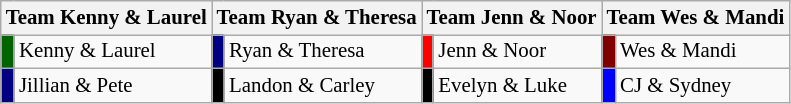<table class="wikitable" style="font-size:87%">
<tr>
<th colspan=2>Team Kenny & Laurel</th>
<th colspan=2>Team Ryan & Theresa</th>
<th colspan=2>Team Jenn & Noor</th>
<th colspan=2>Team Wes & Mandi</th>
</tr>
<tr>
<td bgcolor="darkgreen"></td>
<td>Kenny & Laurel</td>
<td bgcolor="navy"></td>
<td>Ryan & Theresa</td>
<td bgcolor="red"></td>
<td>Jenn & Noor</td>
<td bgcolor="maroon"></td>
<td>Wes & Mandi</td>
</tr>
<tr>
<td bgcolor="navy"></td>
<td>Jillian & Pete</td>
<td bgcolor="black"></td>
<td>Landon & Carley</td>
<td bgcolor="black"></td>
<td>Evelyn & Luke</td>
<td bgcolor="blue"></td>
<td>CJ & Sydney</td>
</tr>
</table>
